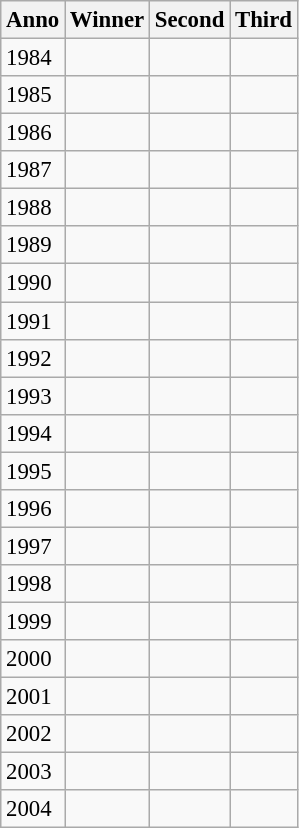<table class="wikitable" style="font-size:95%">
<tr>
<th>Anno</th>
<th>Winner</th>
<th>Second</th>
<th>Third</th>
</tr>
<tr>
<td>1984</td>
<td></td>
<td></td>
<td></td>
</tr>
<tr>
<td>1985</td>
<td></td>
<td></td>
<td></td>
</tr>
<tr>
<td>1986</td>
<td></td>
<td></td>
<td></td>
</tr>
<tr>
<td>1987</td>
<td></td>
<td></td>
<td></td>
</tr>
<tr>
<td>1988</td>
<td></td>
<td></td>
<td></td>
</tr>
<tr>
<td>1989</td>
<td></td>
<td></td>
<td></td>
</tr>
<tr>
<td>1990</td>
<td></td>
<td></td>
<td></td>
</tr>
<tr>
<td>1991</td>
<td></td>
<td></td>
<td></td>
</tr>
<tr>
<td>1992</td>
<td></td>
<td></td>
<td></td>
</tr>
<tr>
<td>1993</td>
<td></td>
<td></td>
<td></td>
</tr>
<tr>
<td>1994</td>
<td></td>
<td></td>
<td></td>
</tr>
<tr>
<td>1995</td>
<td></td>
<td></td>
<td></td>
</tr>
<tr>
<td>1996</td>
<td></td>
<td></td>
<td></td>
</tr>
<tr>
<td>1997</td>
<td></td>
<td></td>
<td></td>
</tr>
<tr>
<td>1998</td>
<td></td>
<td></td>
<td></td>
</tr>
<tr>
<td>1999</td>
<td></td>
<td></td>
<td></td>
</tr>
<tr>
<td>2000</td>
<td></td>
<td></td>
<td></td>
</tr>
<tr>
<td>2001</td>
<td></td>
<td></td>
<td></td>
</tr>
<tr>
<td>2002</td>
<td></td>
<td></td>
<td></td>
</tr>
<tr>
<td>2003</td>
<td></td>
<td></td>
<td></td>
</tr>
<tr>
<td>2004</td>
<td></td>
<td></td>
<td></td>
</tr>
</table>
